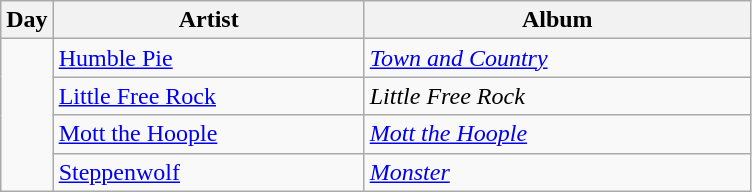<table class="wikitable" border="1">
<tr>
<th>Day</th>
<th width="200">Artist</th>
<th width="250">Album</th>
</tr>
<tr>
<td rowspan="4" style="text-align:center;"></td>
<td><a href='#'>Humble Pie</a></td>
<td><em><a href='#'>Town and Country</a></em></td>
</tr>
<tr>
<td><a href='#'>Little Free Rock</a></td>
<td><em>Little Free Rock</em></td>
</tr>
<tr>
<td><a href='#'>Mott the Hoople</a></td>
<td><em><a href='#'>Mott the Hoople</a></em></td>
</tr>
<tr>
<td><a href='#'>Steppenwolf</a></td>
<td><em><a href='#'>Monster</a></em></td>
</tr>
</table>
